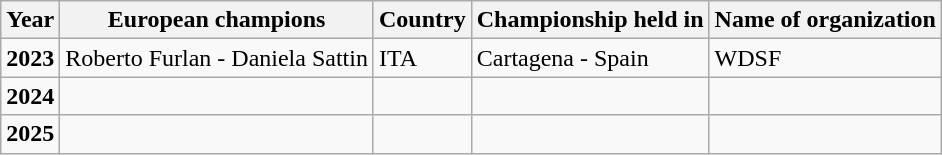<table class="wikitable">
<tr>
<th>Year</th>
<th>European champions</th>
<th>Country</th>
<th><strong>Championship held in</strong></th>
<th><strong>Name of organization</strong></th>
</tr>
<tr>
<td><strong>2023</strong></td>
<td>Roberto Furlan - Daniela Sattin</td>
<td>ITA</td>
<td>Cartagena - Spain</td>
<td>WDSF</td>
</tr>
<tr>
<td><strong>2024</strong></td>
<td></td>
<td></td>
<td></td>
<td></td>
</tr>
<tr>
<td><strong>2025</strong></td>
<td></td>
<td></td>
<td></td>
<td></td>
</tr>
</table>
